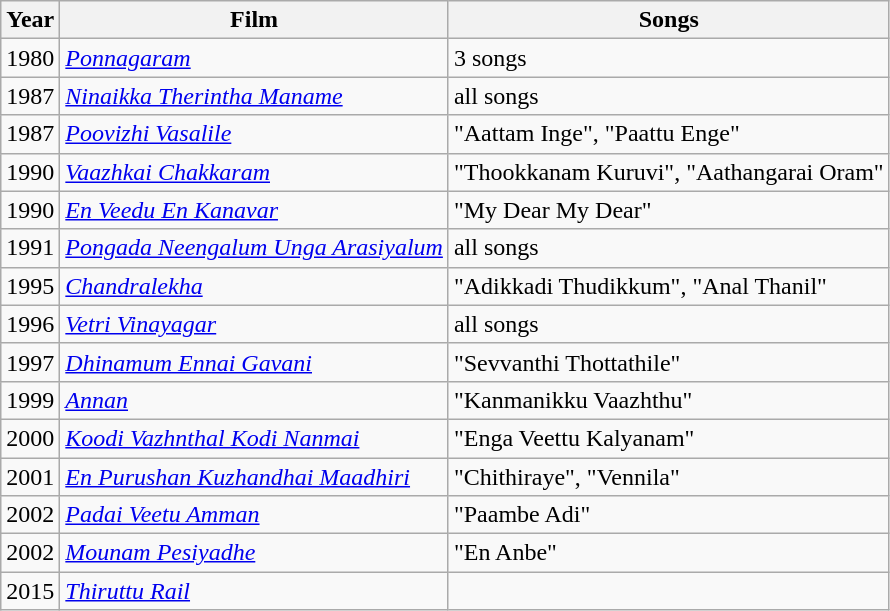<table class="wikitable">
<tr>
<th>Year</th>
<th>Film</th>
<th>Songs</th>
</tr>
<tr>
<td>1980</td>
<td><em><a href='#'>Ponnagaram</a></em></td>
<td>3 songs</td>
</tr>
<tr>
<td>1987</td>
<td><em><a href='#'>Ninaikka Therintha Maname</a></em></td>
<td>all songs</td>
</tr>
<tr>
<td>1987</td>
<td><em><a href='#'>Poovizhi Vasalile</a></em></td>
<td>"Aattam Inge", "Paattu Enge"</td>
</tr>
<tr>
<td>1990</td>
<td><em><a href='#'>Vaazhkai Chakkaram</a></em></td>
<td>"Thookkanam Kuruvi", "Aathangarai Oram"</td>
</tr>
<tr>
<td>1990</td>
<td><em><a href='#'>En Veedu En Kanavar</a></em></td>
<td>"My Dear My Dear"</td>
</tr>
<tr>
<td>1991</td>
<td><em><a href='#'>Pongada Neengalum Unga Arasiyalum</a></em></td>
<td>all songs</td>
</tr>
<tr>
<td>1995</td>
<td><em><a href='#'>Chandralekha</a></em></td>
<td>"Adikkadi Thudikkum", "Anal Thanil"</td>
</tr>
<tr>
<td>1996</td>
<td><em><a href='#'>Vetri Vinayagar</a></em></td>
<td>all songs</td>
</tr>
<tr>
<td>1997</td>
<td><em><a href='#'>Dhinamum Ennai Gavani</a></em></td>
<td>"Sevvanthi Thottathile"</td>
</tr>
<tr>
<td>1999</td>
<td><em><a href='#'>Annan</a></em></td>
<td>"Kanmanikku Vaazhthu"</td>
</tr>
<tr>
<td>2000</td>
<td><em><a href='#'>Koodi Vazhnthal Kodi Nanmai</a></em></td>
<td>"Enga Veettu Kalyanam"</td>
</tr>
<tr>
<td>2001</td>
<td><em><a href='#'>En Purushan Kuzhandhai Maadhiri</a></em></td>
<td>"Chithiraye", "Vennila"</td>
</tr>
<tr>
<td>2002</td>
<td><em><a href='#'>Padai Veetu Amman</a></em></td>
<td>"Paambe Adi"</td>
</tr>
<tr>
<td>2002</td>
<td><em><a href='#'>Mounam Pesiyadhe</a></em></td>
<td>"En Anbe"</td>
</tr>
<tr>
<td>2015</td>
<td><em><a href='#'>Thiruttu Rail</a></em></td>
<td></td>
</tr>
</table>
